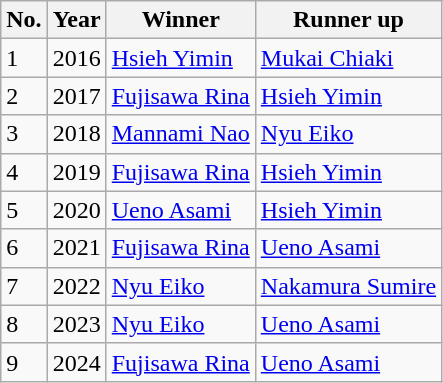<table class="wikitable">
<tr>
<th>No.</th>
<th>Year</th>
<th>Winner</th>
<th>Runner up</th>
</tr>
<tr>
<td>1</td>
<td>2016</td>
<td><a href='#'>Hsieh Yimin</a></td>
<td><a href='#'>Mukai Chiaki</a></td>
</tr>
<tr>
<td>2</td>
<td>2017</td>
<td><a href='#'>Fujisawa Rina</a></td>
<td><a href='#'>Hsieh Yimin</a></td>
</tr>
<tr>
<td>3</td>
<td>2018</td>
<td><a href='#'>Mannami Nao</a></td>
<td><a href='#'>Nyu Eiko</a></td>
</tr>
<tr>
<td>4</td>
<td>2019</td>
<td><a href='#'>Fujisawa Rina</a></td>
<td><a href='#'>Hsieh Yimin</a></td>
</tr>
<tr>
<td>5</td>
<td>2020</td>
<td><a href='#'>Ueno Asami</a></td>
<td><a href='#'>Hsieh Yimin</a></td>
</tr>
<tr>
<td>6</td>
<td>2021</td>
<td><a href='#'>Fujisawa Rina</a></td>
<td><a href='#'>Ueno Asami</a></td>
</tr>
<tr>
<td>7</td>
<td>2022</td>
<td><a href='#'>Nyu Eiko</a></td>
<td><a href='#'>Nakamura Sumire</a></td>
</tr>
<tr>
<td>8</td>
<td>2023</td>
<td><a href='#'>Nyu Eiko</a></td>
<td><a href='#'>Ueno Asami</a></td>
</tr>
<tr>
<td>9</td>
<td>2024</td>
<td><a href='#'>Fujisawa Rina</a></td>
<td><a href='#'>Ueno Asami</a></td>
</tr>
</table>
